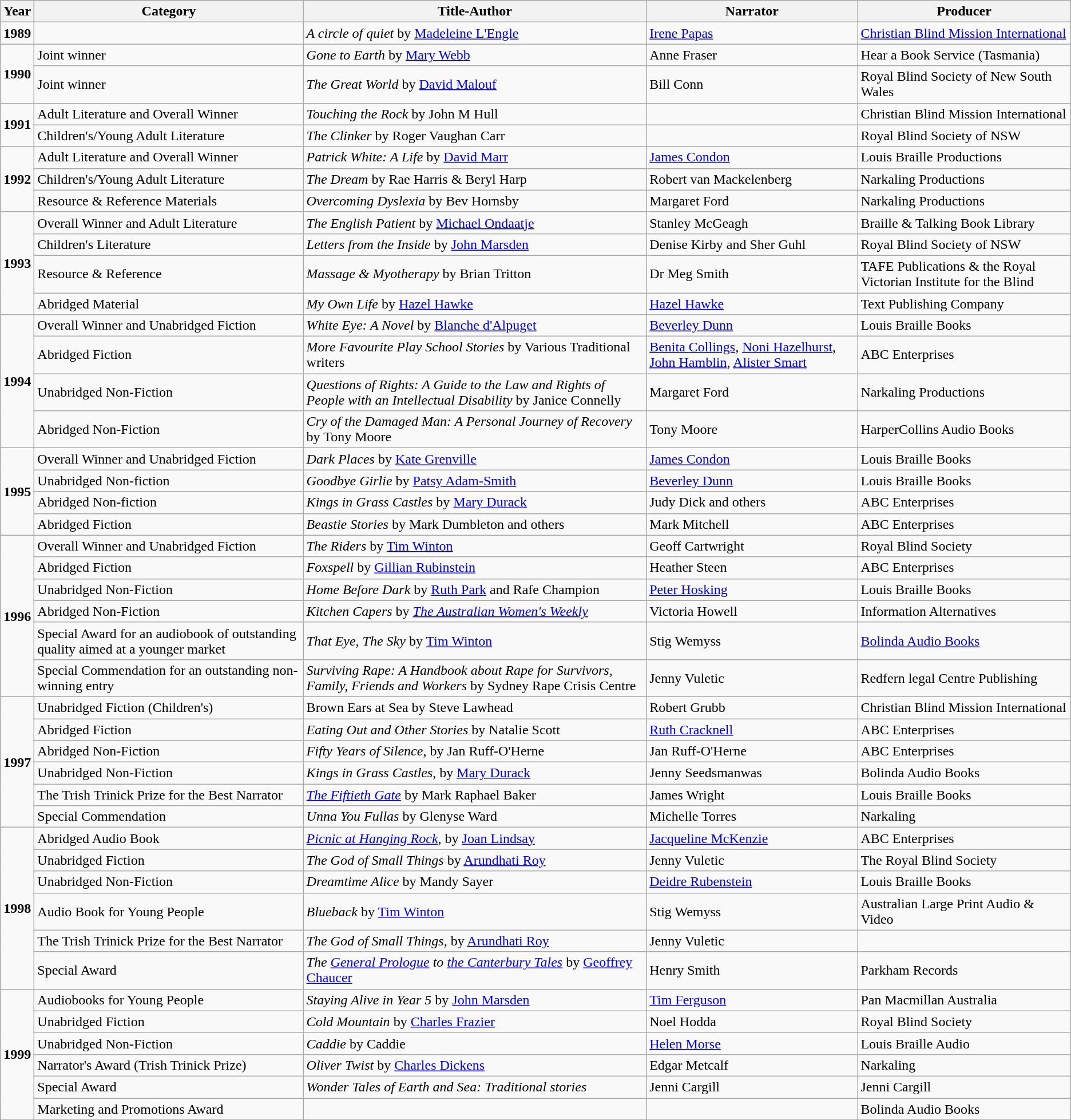<table class="wikitable">
<tr>
<th>Year</th>
<th>Category</th>
<th>Title-Author</th>
<th>Narrator</th>
<th>Producer</th>
</tr>
<tr>
<td><strong>1989</strong></td>
<td></td>
<td><em>A circle of quiet</em> by <a href='#'>Madeleine L'Engle</a></td>
<td><a href='#'>Irene Papas</a></td>
<td><a href='#'>Christian Blind Mission International</a></td>
</tr>
<tr>
<td rowspan="2" valign="center"><strong>1990</strong></td>
<td>Joint winner</td>
<td><em>Gone to Earth</em> by <a href='#'>Mary Webb</a></td>
<td>Anne Fraser</td>
<td>Hear a Book Service (Tasmania)</td>
</tr>
<tr>
<td>Joint winner</td>
<td><em>The Great World</em> by <a href='#'>David Malouf</a></td>
<td>Bill Conn</td>
<td>Royal Blind Society of New South Wales</td>
</tr>
<tr>
<td rowspan="2" valign="center"><strong>1991</strong></td>
<td>Adult Literature and Overall Winner</td>
<td><em>Touching the Rock</em> by John M Hull</td>
<td></td>
<td>Christian Blind Mission International</td>
</tr>
<tr>
<td>Children's/Young Adult Literature</td>
<td><em>The Clinker</em> by Roger Vaughan Carr</td>
<td></td>
<td>Royal Blind Society of NSW</td>
</tr>
<tr>
<td rowspan="3" valign="center"><strong>1992</strong></td>
<td>Adult Literature and Overall Winner</td>
<td><em>Patrick White: A Life</em> by <a href='#'>David Marr</a></td>
<td><a href='#'>James Condon</a></td>
<td>Louis Braille Productions</td>
</tr>
<tr>
<td>Children's/Young Adult Literature</td>
<td><em>The Dream</em> by Rae Harris & Beryl Harp</td>
<td>Robert van Mackelenberg</td>
<td>Narkaling Productions</td>
</tr>
<tr>
<td>Resource & Reference Materials</td>
<td><em>Overcoming Dyslexia</em> by Bev Hornsby</td>
<td>Margaret Ford</td>
<td>Narkaling Productions</td>
</tr>
<tr>
<td rowspan="4" valign="center"><strong>1993</strong></td>
<td>Overall Winner and Adult Literature</td>
<td><em>The English Patient</em> by <a href='#'>Michael Ondaatje</a></td>
<td>Stanley McGeagh</td>
<td>Braille & Talking Book Library</td>
</tr>
<tr>
<td>Children's Literature</td>
<td><em>Letters from the Inside</em> by <a href='#'>John Marsden</a></td>
<td>Denise Kirby and Sher Guhl</td>
<td>Royal Blind Society of NSW</td>
</tr>
<tr>
<td>Resource & Reference</td>
<td><em>Massage & Myotherapy</em> by Brian Tritton</td>
<td>Dr Meg Smith</td>
<td>TAFE Publications & the Royal Victorian Institute for the Blind</td>
</tr>
<tr>
<td>Abridged Material</td>
<td><em>My Own Life</em> by <a href='#'>Hazel Hawke</a></td>
<td><a href='#'>Hazel Hawke</a></td>
<td>Text Publishing Company</td>
</tr>
<tr>
<td rowspan="4" valign="center"><strong>1994</strong></td>
<td>Overall Winner and Unabridged Fiction</td>
<td><em>White Eye: A Novel</em> by <a href='#'>Blanche d'Alpuget</a></td>
<td><a href='#'>Beverley Dunn</a></td>
<td>Louis Braille Books</td>
</tr>
<tr>
<td>Abridged Fiction</td>
<td><em>More Favourite Play School Stories</em> by Various Traditional writers</td>
<td><a href='#'>Benita Collings</a>, <a href='#'>Noni Hazelhurst</a>, <a href='#'>John Hamblin</a>, <a href='#'>Alister Smart</a></td>
<td>ABC Enterprises</td>
</tr>
<tr>
<td>Unabridged Non-Fiction</td>
<td><em>Questions of Rights: A Guide to the Law and Rights of People with an Intellectual Disability</em> by Janice Connelly</td>
<td>Margaret Ford</td>
<td>Narkaling Productions</td>
</tr>
<tr>
<td>Abridged Non-Fiction</td>
<td><em>Cry of the Damaged Man: A Personal Journey of Recovery</em> by Tony Moore</td>
<td>Tony Moore</td>
<td>HarperCollins Audio Books</td>
</tr>
<tr>
<td rowspan="4" valign="center"><strong>1995</strong></td>
<td>Overall Winner and Unabridged Fiction</td>
<td><em>Dark Places</em> by <a href='#'>Kate Grenville</a></td>
<td><a href='#'>James Condon</a></td>
<td>Louis Braille Books</td>
</tr>
<tr>
<td>Unabridged Non-fiction</td>
<td><em>Goodbye Girlie</em> by <a href='#'>Patsy Adam-Smith</a></td>
<td><a href='#'>Beverley Dunn</a></td>
<td>Louis Braille Books</td>
</tr>
<tr>
<td>Abridged Non-fiction</td>
<td><em>Kings in Grass Castles</em> by <a href='#'>Mary Durack</a></td>
<td>Judy Dick and others</td>
<td>ABC Enterprises</td>
</tr>
<tr>
<td>Abridged Fiction</td>
<td><em>Beastie Stories</em> by Mark Dumbleton and others</td>
<td>Mark Mitchell</td>
<td>ABC Enterprises</td>
</tr>
<tr>
<td rowspan="6" valign="center"><strong>1996</strong></td>
<td>Overall Winner and Unabridged Fiction</td>
<td><em>The Riders</em> by <a href='#'>Tim Winton</a></td>
<td>Geoff Cartwright</td>
<td>Royal Blind Society</td>
</tr>
<tr>
<td>Abridged Fiction</td>
<td><em>Foxspell</em> by <a href='#'>Gillian Rubinstein</a></td>
<td>Heather Steen</td>
<td>ABC Enterprises</td>
</tr>
<tr>
<td>Unabridged Non-Fiction</td>
<td><em>Home Before Dark</em> by <a href='#'>Ruth Park</a> and Rafe Champion</td>
<td><a href='#'>Peter Hosking</a></td>
<td>Louis Braille Books</td>
</tr>
<tr>
<td>Abridged Non-Fiction</td>
<td><em>Kitchen Capers</em> by <em><a href='#'>The Australian Women's Weekly</a></em></td>
<td>Victoria Howell</td>
<td>Information Alternatives</td>
</tr>
<tr>
<td>Special Award for an audiobook of outstanding quality aimed at a younger market</td>
<td><em>That Eye, The Sky</em> by <a href='#'>Tim Winton</a></td>
<td>Stig Wemyss</td>
<td><a href='#'>Bolinda Audio Books</a></td>
</tr>
<tr>
<td>Special Commendation for an outstanding non-winning entry</td>
<td><em>Surviving Rape: A Handbook about Rape for Survivors, Family, Friends and Workers</em> by Sydney Rape Crisis Centre</td>
<td>Jenny Vuletic</td>
<td>Redfern legal Centre Publishing</td>
</tr>
<tr>
<td rowspan="6" valign="center"><strong>1997</strong></td>
<td>Unabridged Fiction (Children's)</td>
<td>Brown Ears at Sea by Steve Lawhead</td>
<td>Robert Grubb</td>
<td>Christian Blind Mission International</td>
</tr>
<tr>
<td>Abridged Fiction</td>
<td><em>Eating Out and Other Stories</em> by Natalie Scott</td>
<td><a href='#'>Ruth Cracknell</a></td>
<td>ABC Enterprises</td>
</tr>
<tr>
<td>Abridged Non-Fiction</td>
<td><em>Fifty Years of Silence</em>, by Jan Ruff-O'Herne</td>
<td>Jan Ruff-O'Herne</td>
<td>ABC Enterprises</td>
</tr>
<tr>
<td>Unabridged Non-Fiction</td>
<td><em>Kings in Grass Castles</em>, by <a href='#'>Mary Durack</a></td>
<td>Jenny Seedsmanwas</td>
<td>Bolinda Audio Books</td>
</tr>
<tr>
<td>The Trish Trinick Prize for the Best Narrator</td>
<td><em><a href='#'>The Fiftieth Gate</a></em> by Mark Raphael Baker</td>
<td>James Wright</td>
<td>Louis Braille Books</td>
</tr>
<tr>
<td>Special Commendation</td>
<td><em>Unna You Fullas</em> by Glenyse Ward</td>
<td>Michelle Torres</td>
<td>Narkaling</td>
</tr>
<tr>
<td rowspan="6" valign="center"><strong>1998</strong></td>
<td>Abridged Audio Book</td>
<td><em><a href='#'>Picnic at Hanging Rock</a></em>, by <a href='#'>Joan Lindsay</a></td>
<td><a href='#'>Jacqueline McKenzie</a></td>
<td>ABC Enterprises</td>
</tr>
<tr>
<td>Unabridged Fiction</td>
<td><em>The God of Small Things</em> by <a href='#'>Arundhati Roy</a></td>
<td>Jenny Vuletic</td>
<td>The Royal Blind Society</td>
</tr>
<tr>
<td>Unabridged Non-Fiction</td>
<td><em>Dreamtime Alice</em> by Mandy Sayer</td>
<td><a href='#'>Deidre Rubenstein</a></td>
<td>Louis Braille Books</td>
</tr>
<tr>
<td>Audio Book for Young People</td>
<td><em>Blueback</em> by <a href='#'>Tim Winton</a></td>
<td>Stig Wemyss</td>
<td>Australian Large Print Audio & Video</td>
</tr>
<tr>
<td>The Trish Trinick Prize for the Best Narrator</td>
<td><em>The God of Small Things</em>, by <a href='#'>Arundhati Roy</a></td>
<td>Jenny Vuletic</td>
<td></td>
</tr>
<tr>
<td>Special Award</td>
<td><em>The <a href='#'>General Prologue</a> to <a href='#'>the Canterbury Tales</a></em> by <a href='#'>Geoffrey Chaucer</a></td>
<td>Henry Smith</td>
<td>Parkham Records</td>
</tr>
<tr>
<td rowspan="6" valign="center"><strong>1999</strong></td>
<td>Audiobooks for Young People</td>
<td><em>Staying Alive in Year 5</em> by <a href='#'>John Marsden</a></td>
<td><a href='#'>Tim Ferguson</a></td>
<td>Pan Macmillan Australia</td>
</tr>
<tr>
<td>Unabridged Fiction</td>
<td><em>Cold Mountain</em> by <a href='#'>Charles Frazier</a></td>
<td>Noel Hodda</td>
<td>Royal Blind Society</td>
</tr>
<tr>
<td>Unabridged Non-Fiction</td>
<td><em>Caddie</em> by Caddie</td>
<td><a href='#'>Helen Morse</a></td>
<td>Louis Braille Audio</td>
</tr>
<tr>
<td>Narrator's Award (Trish Trinick Prize)</td>
<td><em>Oliver Twist</em> by <a href='#'>Charles Dickens</a></td>
<td>Edgar Metcalf</td>
<td>Narkaling</td>
</tr>
<tr>
<td>Special Award</td>
<td><em>Wonder Tales of Earth and Sea: Traditional stories</em></td>
<td>Jenni Cargill</td>
<td>Jenni Cargill</td>
</tr>
<tr>
<td>Marketing and Promotions Award</td>
<td></td>
<td></td>
<td>Bolinda Audio Books</td>
</tr>
</table>
